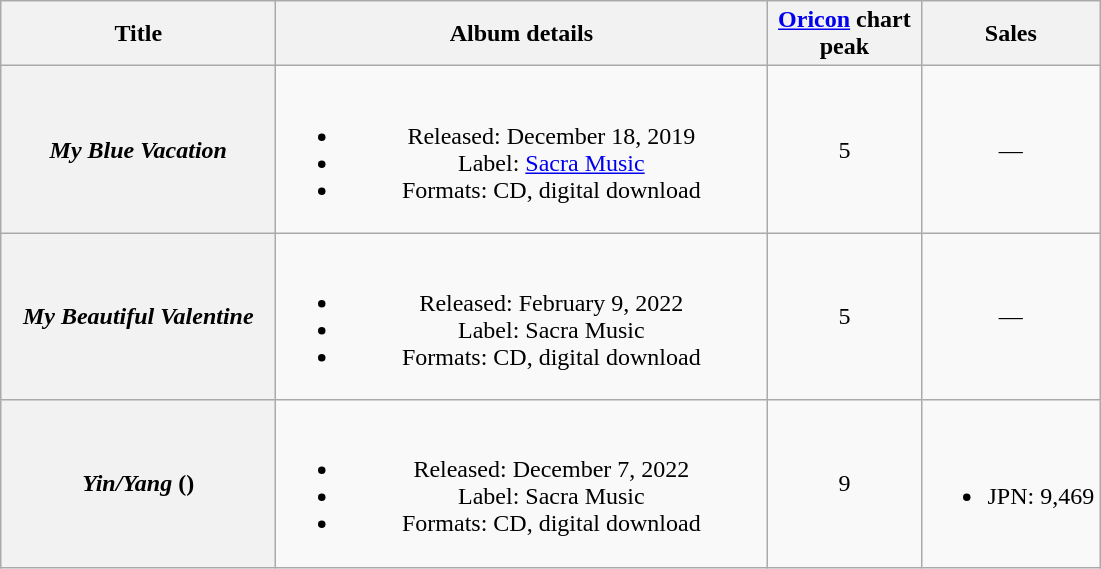<table class="wikitable plainrowheaders" style="text-align:center;" border="1">
<tr>
<th scope="col" style="width:11em;">Title</th>
<th scope="col" style="width:20em;">Album details</th>
<th scope="col" style="width:6em;"><a href='#'>Oricon</a> chart peak</th>
<th scope="col">Sales</th>
</tr>
<tr>
<th scope="row"><em>My Blue Vacation</em></th>
<td><br><ul><li>Released: December 18, 2019</li><li>Label: <a href='#'>Sacra Music</a></li><li>Formats: CD, digital download</li></ul></td>
<td>5</td>
<td>—</td>
</tr>
<tr>
<th scope="row"><em>My Beautiful Valentine</em></th>
<td><br><ul><li>Released: February 9, 2022</li><li>Label: Sacra Music</li><li>Formats: CD, digital download</li></ul></td>
<td>5</td>
<td>—</td>
</tr>
<tr>
<th scope="row"><em>Yin/Yang</em> ()</th>
<td><br><ul><li>Released: December 7, 2022</li><li>Label: Sacra Music</li><li>Formats: CD, digital download</li></ul></td>
<td>9</td>
<td><br><ul><li>JPN: 9,469</li></ul></td>
</tr>
</table>
